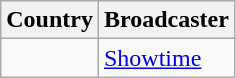<table class="wikitable">
<tr>
<th align=center>Country</th>
<th align=center>Broadcaster</th>
</tr>
<tr>
<td></td>
<td><a href='#'>Showtime</a></td>
</tr>
</table>
